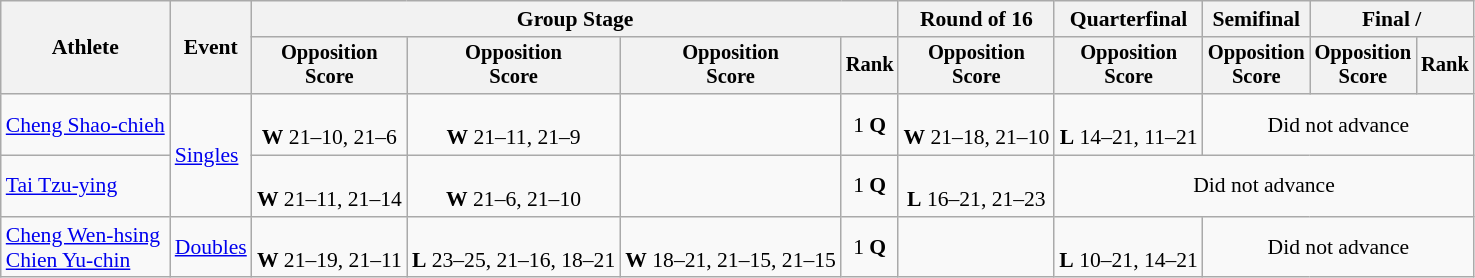<table class=wikitable style="font-size:90%">
<tr>
<th rowspan=2>Athlete</th>
<th rowspan=2>Event</th>
<th colspan=4>Group Stage</th>
<th>Round of 16</th>
<th>Quarterfinal</th>
<th>Semifinal</th>
<th colspan=2>Final / </th>
</tr>
<tr style="font-size:95%">
<th>Opposition<br>Score</th>
<th>Opposition<br>Score</th>
<th>Opposition<br>Score</th>
<th>Rank</th>
<th>Opposition<br>Score</th>
<th>Opposition<br>Score</th>
<th>Opposition<br>Score</th>
<th>Opposition<br>Score</th>
<th>Rank</th>
</tr>
<tr align=center>
<td align=left><a href='#'>Cheng Shao-chieh</a></td>
<td align=left rowspan=2><a href='#'>Singles</a></td>
<td><br><strong>W</strong> 21–10, 21–6</td>
<td><br><strong>W</strong> 21–11, 21–9</td>
<td></td>
<td>1 <strong>Q</strong></td>
<td><br><strong>W</strong> 21–18, 21–10</td>
<td><br><strong>L</strong> 14–21, 11–21</td>
<td colspan=3>Did not advance</td>
</tr>
<tr align=center>
<td align=left><a href='#'>Tai Tzu-ying</a></td>
<td><br><strong>W</strong> 21–11, 21–14</td>
<td><br><strong>W</strong> 21–6, 21–10</td>
<td></td>
<td>1 <strong>Q</strong></td>
<td><br><strong>L</strong> 16–21, 21–23</td>
<td colspan=4>Did not advance</td>
</tr>
<tr align=center>
<td align=left><a href='#'>Cheng Wen-hsing</a><br><a href='#'>Chien Yu-chin</a></td>
<td align=left><a href='#'>Doubles</a></td>
<td><br><strong>W</strong> 21–19, 21–11</td>
<td><br><strong>L</strong> 23–25, 21–16, 18–21</td>
<td><br><strong>W</strong> 18–21, 21–15, 21–15</td>
<td>1 <strong>Q</strong></td>
<td></td>
<td><br><strong>L</strong> 10–21, 14–21</td>
<td colspan=3>Did not advance</td>
</tr>
</table>
